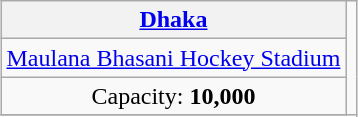<table class="wikitable" style="text-align:center; margin:0.2em auto;">
<tr>
<th><a href='#'>Dhaka</a></th>
<td rowspan="4"></td>
</tr>
<tr>
<td><a href='#'>Maulana Bhasani Hockey Stadium</a></td>
</tr>
<tr>
<td>Capacity: <strong>10,000</strong></td>
</tr>
<tr>
</tr>
</table>
